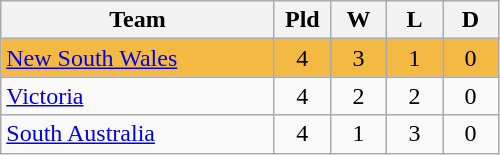<table class="wikitable" style="text-align:center;">
<tr>
<th width=175>Team</th>
<th style="width:30px;" abbr="Played">Pld</th>
<th style="width:30px;" abbr="Won">W</th>
<th style="width:30px;" abbr="Lost">L</th>
<th style="width:30px;" abbr="Drawn">D</th>
</tr>
<tr style="background:#f4b942;">
<td style="text-align:left;"><a href='#'>New South Wales</a></td>
<td>4</td>
<td>3</td>
<td>1</td>
<td>0</td>
</tr>
<tr>
<td style="text-align:left;"><a href='#'>Victoria</a></td>
<td>4</td>
<td>2</td>
<td>2</td>
<td>0</td>
</tr>
<tr>
<td style="text-align:left;"><a href='#'>South Australia</a></td>
<td>4</td>
<td>1</td>
<td>3</td>
<td>0</td>
</tr>
</table>
